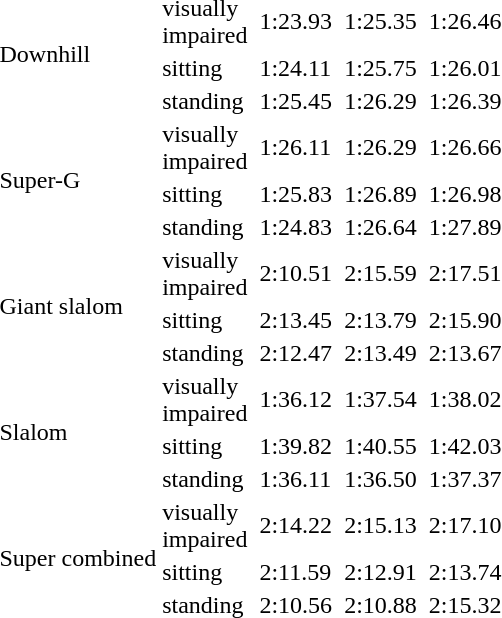<table>
<tr>
<td rowspan="3">Downhill<br></td>
<td>visually<br>impaired</td>
<td></td>
<td>1:23.93</td>
<td></td>
<td>1:25.35</td>
<td></td>
<td>1:26.46</td>
</tr>
<tr>
<td>sitting</td>
<td></td>
<td>1:24.11</td>
<td></td>
<td>1:25.75</td>
<td></td>
<td>1:26.01</td>
</tr>
<tr>
<td>standing</td>
<td></td>
<td>1:25.45</td>
<td></td>
<td>1:26.29</td>
<td></td>
<td>1:26.39</td>
</tr>
<tr>
<td rowspan="3">Super-G<br></td>
<td>visually<br>impaired</td>
<td></td>
<td>1:26.11</td>
<td></td>
<td>1:26.29</td>
<td></td>
<td>1:26.66</td>
</tr>
<tr>
<td>sitting</td>
<td></td>
<td>1:25.83</td>
<td></td>
<td>1:26.89</td>
<td></td>
<td>1:26.98</td>
</tr>
<tr>
<td>standing</td>
<td></td>
<td>1:24.83</td>
<td></td>
<td>1:26.64</td>
<td></td>
<td>1:27.89</td>
</tr>
<tr>
<td rowspan="3">Giant slalom<br></td>
<td>visually<br>impaired</td>
<td></td>
<td>2:10.51</td>
<td></td>
<td>2:15.59</td>
<td></td>
<td>2:17.51</td>
</tr>
<tr>
<td>sitting</td>
<td></td>
<td>2:13.45</td>
<td></td>
<td>2:13.79</td>
<td></td>
<td>2:15.90</td>
</tr>
<tr>
<td>standing</td>
<td></td>
<td>2:12.47</td>
<td></td>
<td>2:13.49</td>
<td></td>
<td>2:13.67</td>
</tr>
<tr>
<td rowspan="3">Slalom<br></td>
<td>visually<br>impaired</td>
<td></td>
<td>1:36.12</td>
<td></td>
<td>1:37.54</td>
<td></td>
<td>1:38.02</td>
</tr>
<tr>
<td>sitting</td>
<td></td>
<td>1:39.82</td>
<td></td>
<td>1:40.55</td>
<td></td>
<td>1:42.03</td>
</tr>
<tr>
<td>standing</td>
<td></td>
<td>1:36.11</td>
<td></td>
<td>1:36.50</td>
<td></td>
<td>1:37.37</td>
</tr>
<tr>
<td rowspan="3">Super combined<br></td>
<td>visually<br>impaired</td>
<td></td>
<td>2:14.22</td>
<td></td>
<td>2:15.13</td>
<td></td>
<td>2:17.10</td>
</tr>
<tr>
<td>sitting</td>
<td></td>
<td>2:11.59</td>
<td></td>
<td>2:12.91</td>
<td></td>
<td>2:13.74</td>
</tr>
<tr>
<td>standing</td>
<td></td>
<td>2:10.56</td>
<td></td>
<td>2:10.88</td>
<td></td>
<td>2:15.32</td>
</tr>
</table>
